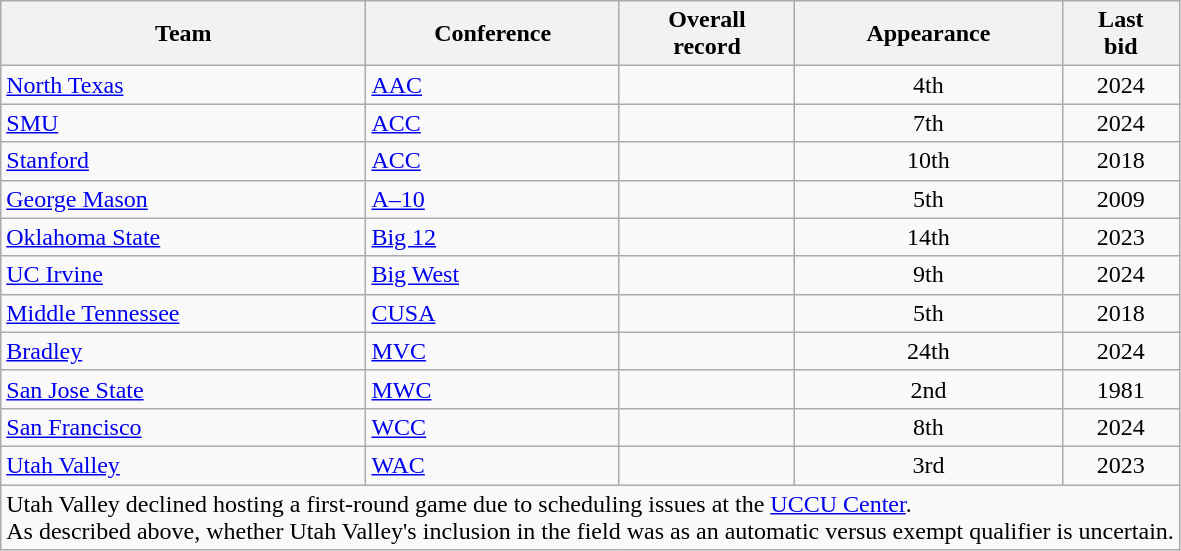<table class="wikitable sortable" style="text-align: center;">
<tr>
<th>Team</th>
<th>Conference</th>
<th data-sort-type="number">Overall<br>record</th>
<th data-sort-type="number">Appearance</th>
<th>Last<br>bid</th>
</tr>
<tr>
<td align="left"><a href='#'>North Texas</a></td>
<td align="left"><a href='#'>AAC</a></td>
<td></td>
<td>4th</td>
<td>2024</td>
</tr>
<tr>
<td align="left"><a href='#'>SMU</a></td>
<td align="left"><a href='#'>ACC</a></td>
<td></td>
<td>7th</td>
<td>2024</td>
</tr>
<tr>
<td align="left"><a href='#'>Stanford</a></td>
<td align="left"><a href='#'>ACC</a></td>
<td></td>
<td>10th</td>
<td>2018</td>
</tr>
<tr>
<td align="left"><a href='#'>George Mason</a></td>
<td align="left"><a href='#'>A–10</a></td>
<td></td>
<td>5th</td>
<td>2009</td>
</tr>
<tr>
<td align="left"><a href='#'>Oklahoma State</a></td>
<td align="left"><a href='#'>Big 12</a></td>
<td></td>
<td>14th</td>
<td>2023</td>
</tr>
<tr>
<td align="left"><a href='#'>UC Irvine</a></td>
<td align="left"><a href='#'>Big West</a></td>
<td></td>
<td>9th</td>
<td>2024</td>
</tr>
<tr>
<td align="left"><a href='#'>Middle Tennessee</a></td>
<td align="left"><a href='#'>CUSA</a></td>
<td></td>
<td>5th</td>
<td>2018</td>
</tr>
<tr>
<td align="left"><a href='#'>Bradley</a></td>
<td align="left"><a href='#'>MVC</a></td>
<td></td>
<td>24th</td>
<td>2024</td>
</tr>
<tr>
<td align="left"><a href='#'>San Jose State</a></td>
<td align="left"><a href='#'>MWC</a></td>
<td></td>
<td>2nd</td>
<td>1981</td>
</tr>
<tr>
<td align="left"><a href='#'>San Francisco</a></td>
<td align="left"><a href='#'>WCC</a></td>
<td></td>
<td>8th</td>
<td>2024</td>
</tr>
<tr>
<td align="left"><a href='#'>Utah Valley</a> </td>
<td align="left"><a href='#'>WAC</a></td>
<td></td>
<td>3rd</td>
<td>2023</td>
</tr>
<tr class="sortbottom" style="text-align: left;">
<td colspan="5"> Utah Valley declined hosting a first-round game due to scheduling issues at the <a href='#'>UCCU Center</a>.<br>As described above, whether Utah Valley's inclusion in the field was as an automatic versus exempt qualifier is uncertain.</td>
</tr>
</table>
